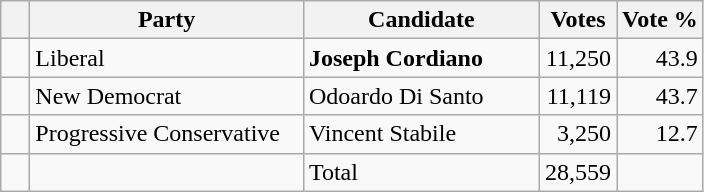<table class="wikitable">
<tr>
<th></th>
<th scope="col" width="175">Party</th>
<th scope="col" width="150">Candidate</th>
<th>Votes</th>
<th>Vote %</th>
</tr>
<tr>
<td>   </td>
<td>Liberal</td>
<td><strong>Joseph Cordiano</strong></td>
<td align=right>11,250</td>
<td align=right>43.9</td>
</tr>
<tr>
<td>   </td>
<td>New Democrat</td>
<td>Odoardo Di Santo</td>
<td align=right>11,119</td>
<td align=right>43.7</td>
</tr>
<tr |>
<td>   </td>
<td>Progressive Conservative</td>
<td>Vincent Stabile</td>
<td align=right>3,250</td>
<td align=right>12.7</td>
</tr>
<tr>
<td></td>
<td></td>
<td>Total</td>
<td align=right>28,559</td>
<td></td>
</tr>
</table>
